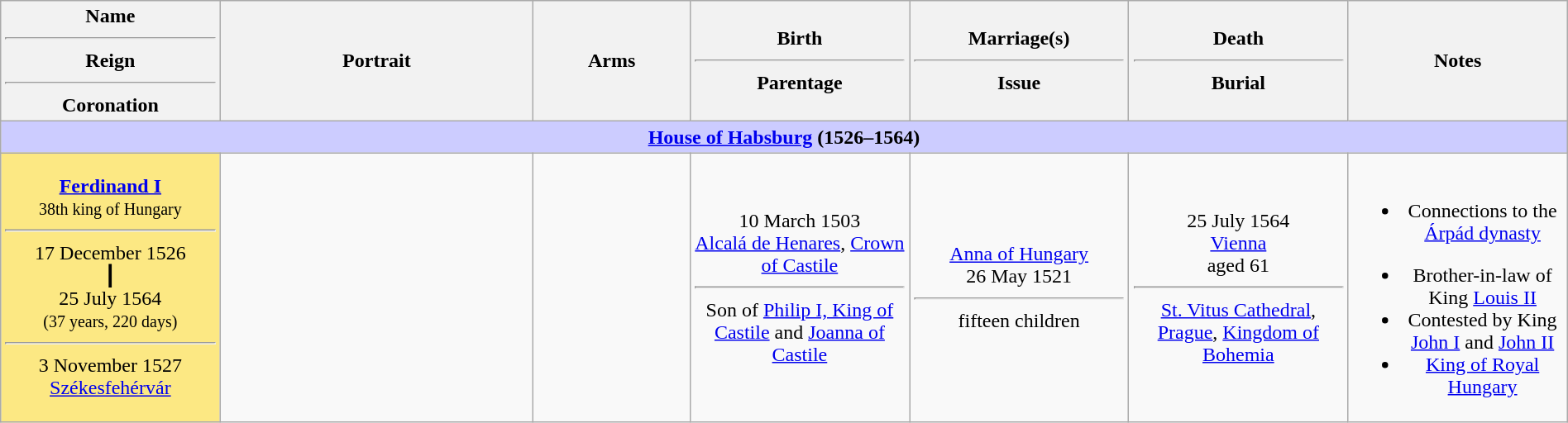<table class="wikitable" style="text-align:Center; width:100%">
<tr>
<th width="14%">Name<hr>Reign<hr>Coronation</th>
<th width="20%">Portrait</th>
<th width="10%">Arms</th>
<th width="14%">Birth<hr>Parentage</th>
<th width="14%">Marriage(s)<hr>Issue</th>
<th width="14%">Death<hr>Burial</th>
<th width="14%">Notes</th>
</tr>
<tr>
<th colspan="7" style="background:#ccccff"><a href='#'>House of Habsburg</a> (1526–1564)</th>
</tr>
<tr>
<td style="background:#FCE883"><strong><a href='#'>Ferdinand I</a></strong><br><small>38th king of Hungary</small><hr>17 December 1526<br>┃<br>25 July 1564<br><small>(37 years, 220 days)</small><hr>3 November 1527<br><a href='#'>Székesfehérvár</a></td>
<td></td>
<td></td>
<td>10 March 1503<br><a href='#'>Alcalá de Henares</a>, <a href='#'>Crown of Castile</a><hr>Son of <a href='#'>Philip I, King of Castile</a> and <a href='#'>Joanna of Castile</a></td>
<td><a href='#'>Anna of Hungary</a><br>26 May 1521<hr>fifteen children</td>
<td>25 July 1564<br><a href='#'>Vienna</a><br>aged 61<hr><a href='#'>St. Vitus Cathedral</a>, <a href='#'>Prague</a>, <a href='#'>Kingdom of Bohemia</a></td>
<td><br><ul><li>Connections to the <a href='#'>Árpád dynasty</a></li></ul><ul><li>Brother-in-law of King <a href='#'>Louis II</a></li><li>Contested by King <a href='#'>John I</a> and <a href='#'>John II</a></li><li><a href='#'>King of Royal Hungary</a></li></ul></td>
</tr>
</table>
